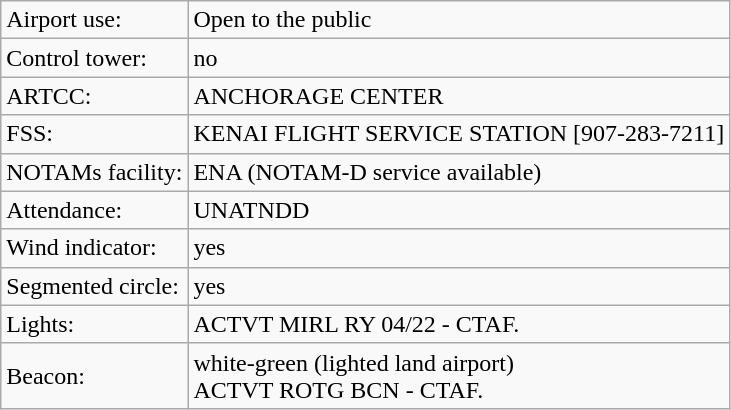<table class="wikitable">
<tr>
<td>Airport use:</td>
<td>Open to the public</td>
</tr>
<tr>
<td>Control tower:</td>
<td>no</td>
</tr>
<tr>
<td>ARTCC:</td>
<td>ANCHORAGE CENTER</td>
</tr>
<tr>
<td>FSS:</td>
<td>KENAI FLIGHT SERVICE STATION [907-283-7211]</td>
</tr>
<tr>
<td>NOTAMs facility:</td>
<td>ENA (NOTAM-D service available)</td>
</tr>
<tr>
<td>Attendance:</td>
<td>UNATNDD</td>
</tr>
<tr>
<td>Wind indicator:</td>
<td>yes</td>
</tr>
<tr>
<td>Segmented circle:</td>
<td>yes</td>
</tr>
<tr>
<td>Lights:</td>
<td>ACTVT MIRL RY 04/22 - CTAF.</td>
</tr>
<tr>
<td>Beacon:</td>
<td>white-green (lighted land airport)<br>ACTVT ROTG BCN - CTAF.</td>
</tr>
</table>
